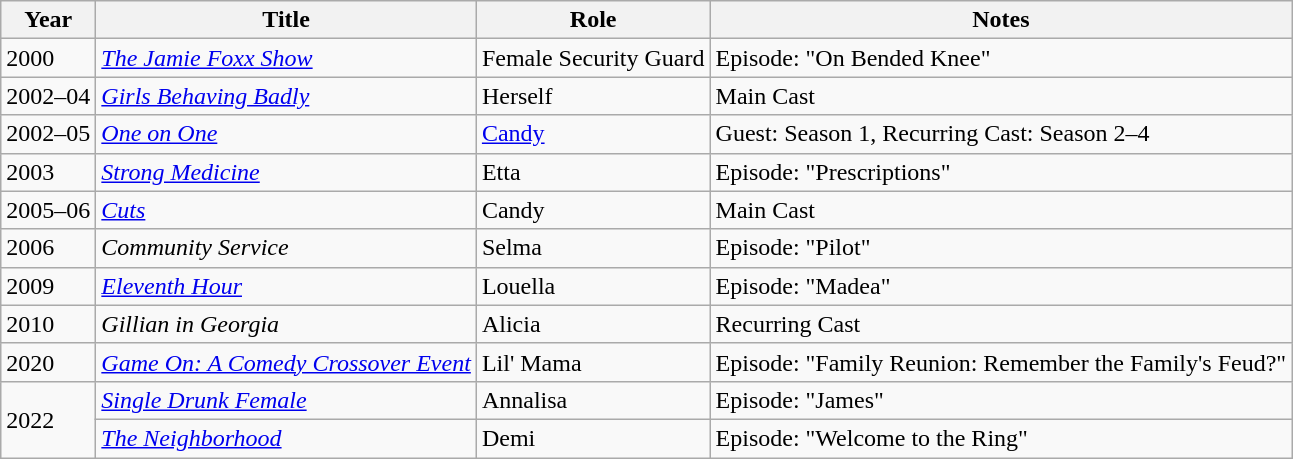<table class="wikitable sortable">
<tr>
<th>Year</th>
<th>Title</th>
<th>Role</th>
<th>Notes</th>
</tr>
<tr>
<td>2000</td>
<td><em><a href='#'>The Jamie Foxx Show</a></em></td>
<td>Female Security Guard</td>
<td>Episode: "On Bended Knee"</td>
</tr>
<tr>
<td>2002–04</td>
<td><em><a href='#'>Girls Behaving Badly</a></em></td>
<td>Herself</td>
<td>Main Cast</td>
</tr>
<tr>
<td>2002–05</td>
<td><em><a href='#'>One on One</a></em></td>
<td><a href='#'>Candy</a></td>
<td>Guest: Season 1, Recurring Cast: Season 2–4</td>
</tr>
<tr>
<td>2003</td>
<td><em><a href='#'>Strong Medicine</a></em></td>
<td>Etta</td>
<td>Episode: "Prescriptions"</td>
</tr>
<tr>
<td>2005–06</td>
<td><em><a href='#'>Cuts</a></em></td>
<td>Candy</td>
<td>Main Cast</td>
</tr>
<tr>
<td>2006</td>
<td><em>Community Service</em></td>
<td>Selma</td>
<td>Episode: "Pilot"</td>
</tr>
<tr>
<td>2009</td>
<td><em><a href='#'>Eleventh Hour</a></em></td>
<td>Louella</td>
<td>Episode: "Madea"</td>
</tr>
<tr>
<td>2010</td>
<td><em>Gillian in Georgia</em></td>
<td>Alicia</td>
<td>Recurring Cast</td>
</tr>
<tr>
<td>2020</td>
<td><em><a href='#'>Game On: A Comedy Crossover Event</a></em></td>
<td>Lil' Mama</td>
<td>Episode: "Family Reunion: Remember the Family's Feud?"</td>
</tr>
<tr>
<td rowspan="2">2022</td>
<td><em><a href='#'>Single Drunk Female</a></em></td>
<td>Annalisa</td>
<td>Episode: "James"</td>
</tr>
<tr>
<td><em><a href='#'>The Neighborhood</a></em></td>
<td>Demi</td>
<td>Episode: "Welcome to the Ring"</td>
</tr>
</table>
